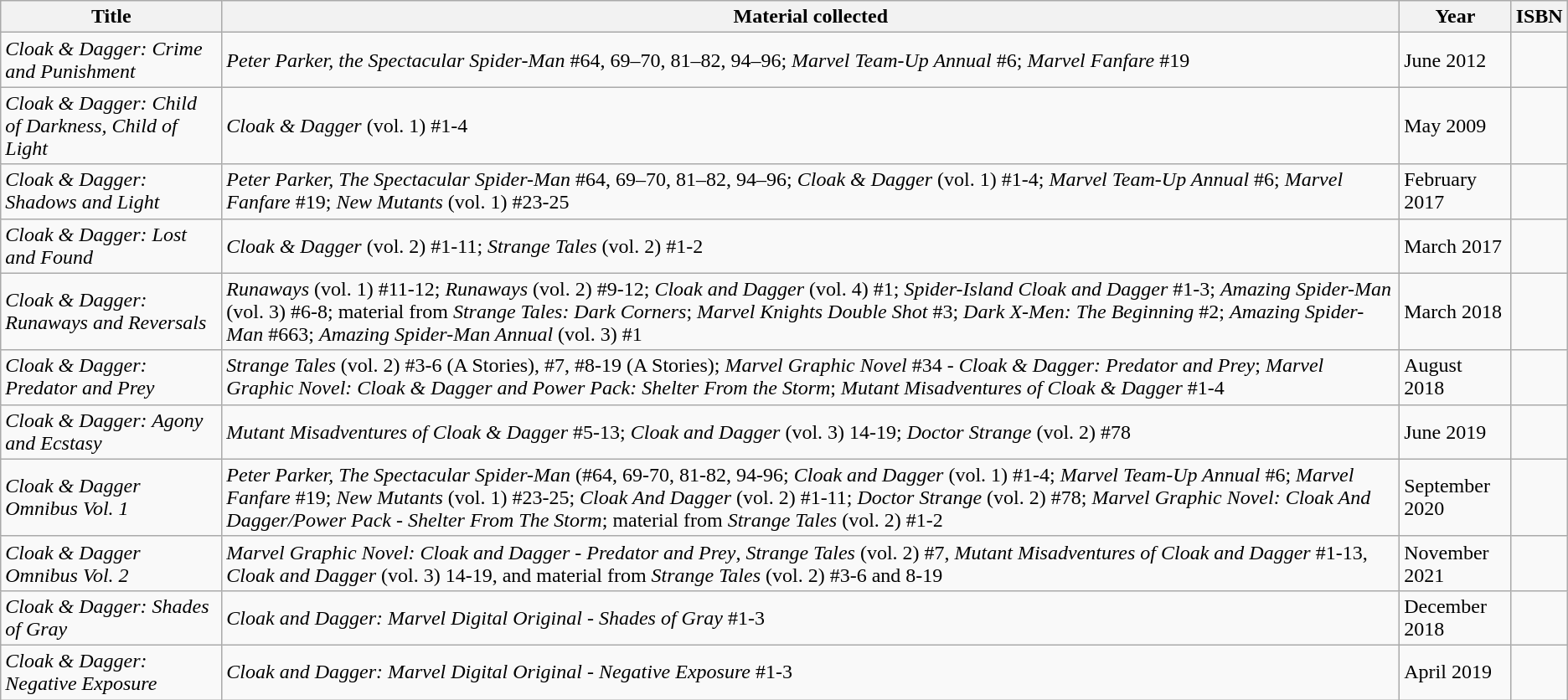<table class="wikitable sortable">
<tr>
<th>Title</th>
<th>Material collected</th>
<th>Year</th>
<th>ISBN</th>
</tr>
<tr>
<td><em>Cloak & Dagger: Crime and Punishment</em></td>
<td><em>Peter Parker, the Spectacular Spider-Man</em> #64, 69–70, 81–82, 94–96; <em>Marvel Team-Up Annual</em> #6; <em>Marvel Fanfare</em> #19</td>
<td>June 2012</td>
<td></td>
</tr>
<tr>
<td><em>Cloak & Dagger: Child of Darkness, Child of Light</em></td>
<td><em>Cloak & Dagger</em> (vol. 1) #1-4</td>
<td>May 2009</td>
<td></td>
</tr>
<tr>
<td><em>Cloak & Dagger: Shadows and Light</em></td>
<td><em>Peter Parker, The Spectacular Spider-Man</em> #64, 69–70, 81–82, 94–96; <em>Cloak & Dagger</em> (vol. 1) #1-4; <em>Marvel Team-Up Annual</em> #6;  <em>Marvel Fanfare</em> #19; <em>New Mutants</em> (vol. 1) #23-25</td>
<td>February 2017</td>
<td></td>
</tr>
<tr>
<td><em>Cloak & Dagger: Lost and Found</em></td>
<td><em>Cloak & Dagger</em> (vol. 2) #1-11; <em>Strange Tales</em> (vol. 2) #1-2</td>
<td>March 2017</td>
<td></td>
</tr>
<tr>
<td><em>Cloak & Dagger: Runaways and Reversals</em></td>
<td><em>Runaways</em> (vol. 1) #11-12; <em>Runaways</em> (vol. 2) #9-12; <em>Cloak and Dagger</em> (vol. 4) #1; <em>Spider-Island Cloak and Dagger</em> #1-3; <em>Amazing Spider-Man</em> (vol. 3) #6-8;  material from <em>Strange Tales: Dark Corners</em>; <em>Marvel Knights Double Shot</em> #3; <em>Dark X-Men: The Beginning</em> #2;  <em>Amazing Spider-Man</em> #663; <em>Amazing Spider-Man Annual</em> (vol. 3) #1</td>
<td>March 2018</td>
<td></td>
</tr>
<tr>
<td><em>Cloak & Dagger: Predator and Prey</em></td>
<td><em>Strange Tales</em> (vol. 2) #3-6 (A Stories), #7, #8-19 (A Stories); <em>Marvel Graphic Novel</em> #34 - <em>Cloak & Dagger: Predator and Prey</em>; <em>Marvel Graphic Novel: Cloak & Dagger and Power Pack: Shelter From the Storm</em>; <em>Mutant Misadventures of Cloak & Dagger</em> #1-4</td>
<td>August 2018</td>
<td></td>
</tr>
<tr>
<td><em>Cloak & Dagger: Agony and Ecstasy</em></td>
<td><em>Mutant Misadventures of Cloak & Dagger</em> #5-13; <em>Cloak and Dagger</em> (vol. 3) 14-19; <em>Doctor Strange</em> (vol. 2) #78</td>
<td>June 2019</td>
<td></td>
</tr>
<tr>
<td><em>Cloak & Dagger Omnibus Vol. 1</em></td>
<td><em>Peter Parker, The Spectacular Spider-Man</em> (#64, 69-70, 81-82, 94-96; <em>Cloak and Dagger</em> (vol. 1) #1-4; <em>Marvel Team-Up Annual</em> #6; <em>Marvel Fanfare</em> #19; <em>New Mutants</em> (vol. 1) #23-25; <em>Cloak And Dagger</em> (vol. 2) #1-11; <em>Doctor Strange</em> (vol. 2) #78; <em>Marvel Graphic Novel: Cloak And Dagger/Power Pack - Shelter From The Storm</em>; material from <em>Strange Tales</em> (vol. 2) #1-2</td>
<td>September 2020</td>
<td></td>
</tr>
<tr>
<td><em>Cloak & Dagger Omnibus Vol. 2</em></td>
<td><em>Marvel Graphic Novel: Cloak and Dagger - Predator and Prey</em>, <em>Strange Tales</em> (vol. 2) #7, <em>Mutant Misadventures of Cloak and Dagger</em> #1-13, <em>Cloak and Dagger</em> (vol. 3) 14-19, and material from <em>Strange Tales</em> (vol. 2) #3-6 and 8-19</td>
<td>November 2021</td>
<td></td>
</tr>
<tr>
<td><em>Cloak & Dagger: Shades of Gray</em></td>
<td><em>Cloak and Dagger: Marvel Digital Original - Shades of Gray</em> #1-3</td>
<td>December 2018</td>
<td></td>
</tr>
<tr>
<td><em>Cloak & Dagger: Negative Exposure</em></td>
<td><em>Cloak and Dagger: Marvel Digital Original - Negative Exposure</em> #1-3</td>
<td>April 2019</td>
<td></td>
</tr>
</table>
